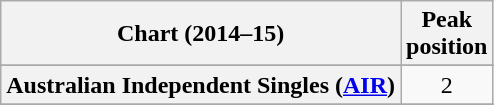<table class="wikitable sortable plainrowheaders" style="text-align:center;">
<tr>
<th>Chart (2014–15)</th>
<th>Peak<br>position</th>
</tr>
<tr>
</tr>
<tr>
<th scope="row">Australian Independent Singles (<a href='#'>AIR</a>)</th>
<td>2</td>
</tr>
<tr>
</tr>
<tr>
</tr>
</table>
